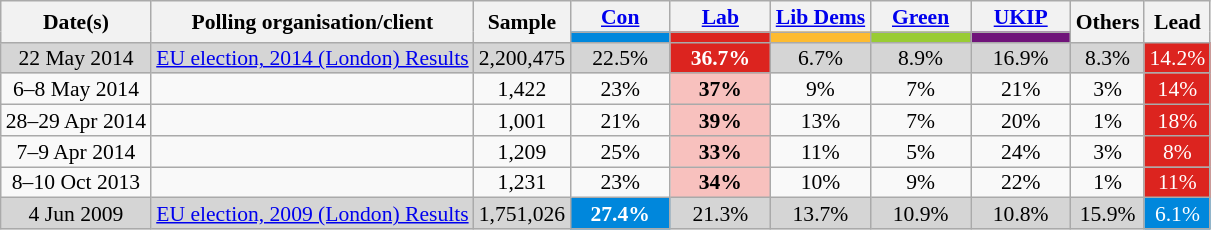<table class="wikitable sortable" style="text-align:center; font-size:90%; line-height:14px">
<tr>
<th rowspan="2">Date(s)</th>
<th rowspan="2">Polling organisation/client</th>
<th rowspan="2">Sample</th>
<th><a href='#'>Con</a></th>
<th><a href='#'>Lab</a></th>
<th><a href='#'>Lib Dems</a></th>
<th><a href='#'>Green</a></th>
<th><a href='#'>UKIP</a></th>
<th rowspan="2">Others</th>
<th rowspan="2">Lead</th>
</tr>
<tr>
<th class="unsortable" style="background:#0087dc; width:60px;"></th>
<th class="unsortable" style="background:#dc241f; width:60px;"></th>
<th class="unsortable" style="background:#fdbb30; width:60px;"></th>
<th class="unsortable" style="background:#9c3; width:60px;"></th>
<th class="unsortable" style="background:#70147a; width:60px;"></th>
</tr>
<tr>
<td style="background:#D5D5D5">22 May 2014</td>
<td style="background:#D5D5D5"><a href='#'>EU election, 2014 (London) Results</a></td>
<td style="background:#D5D5D5">2,200,475</td>
<td style="background:#D5D5D5">22.5%</td>
<td style="background:#DC241F; color:white;"><strong>36.7%</strong></td>
<td style="background:#D5D5D5">6.7%</td>
<td style="background:#D5D5D5">8.9%</td>
<td style="background:#D5D5D5">16.9%</td>
<td style="background:#D5D5D5">8.3%</td>
<td style="background:#DC241F; color:white;">14.2%</td>
</tr>
<tr>
<td>6–8 May 2014</td>
<td></td>
<td>1,422</td>
<td>23%</td>
<td style="background:#F8C1BE"><strong>37%</strong></td>
<td>9%</td>
<td>7%</td>
<td>21%</td>
<td>3%</td>
<td style="background:#DC241F; color:white;">14%</td>
</tr>
<tr>
<td>28–29 Apr 2014</td>
<td></td>
<td>1,001</td>
<td>21%</td>
<td style="background:#F8C1BE"><strong>39%</strong></td>
<td>13%</td>
<td>7%</td>
<td>20%</td>
<td>1%</td>
<td style="background:#DC241F; color:white;">18%</td>
</tr>
<tr>
<td>7–9 Apr 2014</td>
<td></td>
<td>1,209</td>
<td>25%</td>
<td style="background:#F8C1BE"><strong>33%</strong></td>
<td>11%</td>
<td>5%</td>
<td>24%</td>
<td>3%</td>
<td style="background:#DC241F; color:white;">8%</td>
</tr>
<tr>
<td>8–10 Oct 2013</td>
<td></td>
<td>1,231</td>
<td>23%</td>
<td style="background:#F8C1BE"><strong>34%</strong></td>
<td>10%</td>
<td>9%</td>
<td>22%</td>
<td>1%</td>
<td style="background:#DC241F; color:white;">11%</td>
</tr>
<tr>
<td style="background:#D5D5D5">4 Jun 2009</td>
<td style="background:#D5D5D5"><a href='#'>EU election, 2009 (London) Results</a></td>
<td style="background:#D5D5D5">1,751,026</td>
<td style="background:#0087DC; color:white;"><strong>27.4%</strong></td>
<td style="background:#D5D5D5">21.3%</td>
<td style="background:#D5D5D5">13.7%</td>
<td style="background:#D5D5D5">10.9%</td>
<td style="background:#D5D5D5">10.8%</td>
<td style="background:#D5D5D5">15.9%</td>
<td style="background:#0087DC; color:white;">6.1%</td>
</tr>
</table>
